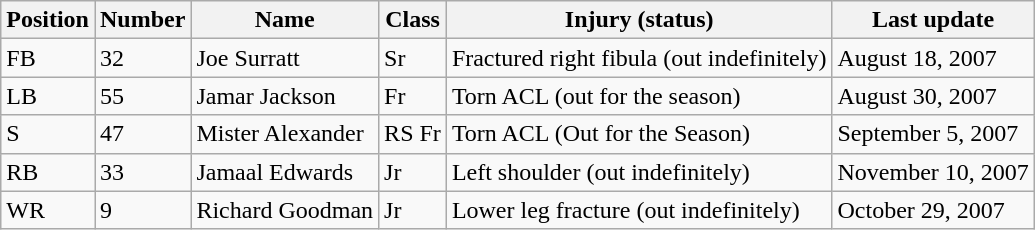<table class="wikitable">
<tr>
<th><strong>Position</strong></th>
<th><strong>Number</strong></th>
<th><strong>Name</strong></th>
<th><strong>Class</strong></th>
<th><strong>Injury (status)</strong></th>
<th><strong>Last update</strong></th>
</tr>
<tr>
<td>FB</td>
<td>32</td>
<td>Joe Surratt</td>
<td>Sr</td>
<td>Fractured right fibula (out indefinitely)</td>
<td>August 18, 2007</td>
</tr>
<tr>
<td>LB</td>
<td>55</td>
<td>Jamar Jackson</td>
<td>Fr</td>
<td>Torn ACL (out for the season)</td>
<td>August 30, 2007</td>
</tr>
<tr>
<td>S</td>
<td>47</td>
<td>Mister Alexander</td>
<td>RS Fr</td>
<td>Torn ACL  (Out for the Season)</td>
<td>September 5, 2007</td>
</tr>
<tr>
<td>RB</td>
<td>33</td>
<td>Jamaal Edwards</td>
<td>Jr</td>
<td>Left shoulder (out indefinitely)</td>
<td>November 10, 2007</td>
</tr>
<tr>
<td>WR</td>
<td>9</td>
<td>Richard Goodman</td>
<td>Jr</td>
<td>Lower leg fracture (out indefinitely)</td>
<td>October 29, 2007</td>
</tr>
</table>
